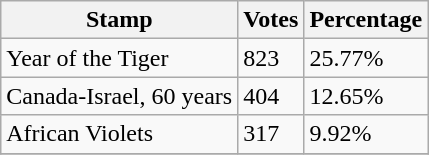<table class="wikitable sortable">
<tr>
<th>Stamp</th>
<th>Votes</th>
<th>Percentage</th>
</tr>
<tr>
<td>Year of the Tiger</td>
<td>823</td>
<td>25.77%</td>
</tr>
<tr>
<td>Canada-Israel, 60 years</td>
<td>404</td>
<td>12.65%</td>
</tr>
<tr>
<td>African Violets</td>
<td>317</td>
<td>9.92%</td>
</tr>
<tr>
</tr>
</table>
